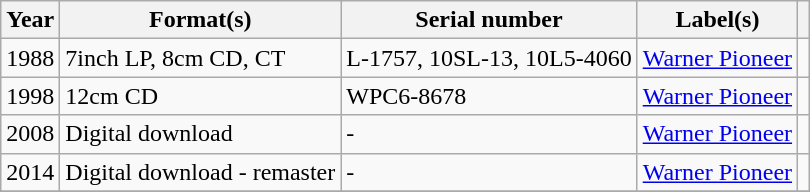<table class="wikitable sortable plainrowheaders">
<tr>
<th scope="col">Year</th>
<th scope="col">Format(s)</th>
<th scope="col">Serial number</th>
<th scope="col">Label(s)</th>
<th scope="col"></th>
</tr>
<tr>
<td>1988</td>
<td>7inch LP, 8cm CD, CT</td>
<td>L-1757, 10SL-13, 10L5-4060</td>
<td><a href='#'>Warner Pioneer</a></td>
<td></td>
</tr>
<tr>
<td>1998</td>
<td>12cm CD</td>
<td>WPC6-8678</td>
<td><a href='#'>Warner Pioneer</a></td>
<td></td>
</tr>
<tr>
<td>2008</td>
<td>Digital download</td>
<td>-</td>
<td><a href='#'>Warner Pioneer</a></td>
<td></td>
</tr>
<tr>
<td>2014</td>
<td>Digital download - remaster</td>
<td>-</td>
<td><a href='#'>Warner Pioneer</a></td>
<td></td>
</tr>
<tr>
</tr>
</table>
